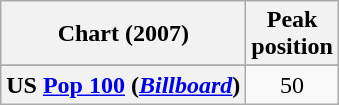<table class="wikitable sortable plainrowheaders" style="text-align:center;">
<tr>
<th scope="col">Chart (2007)</th>
<th scope="col">Peak<br>position</th>
</tr>
<tr>
</tr>
<tr>
</tr>
<tr>
</tr>
<tr>
</tr>
<tr>
<th scope="row">US <a href='#'>Pop 100</a> (<a href='#'><em>Billboard</em></a>)</th>
<td align="center">50</td>
</tr>
</table>
